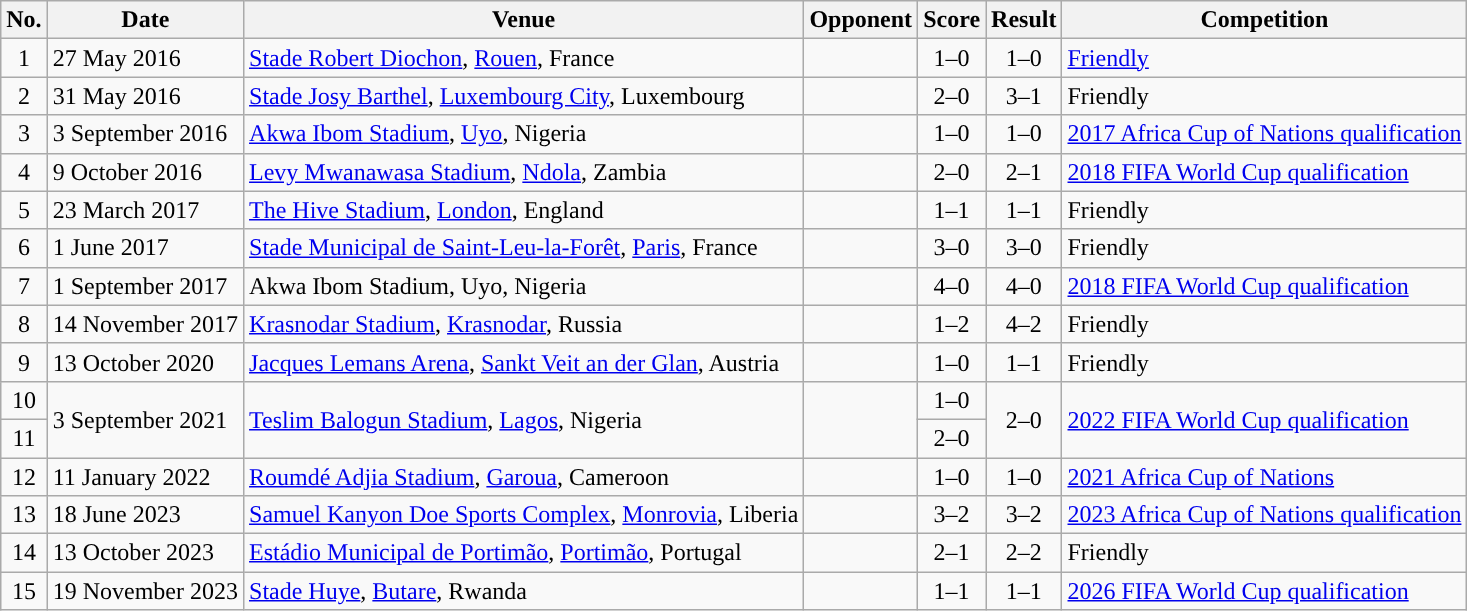<table class="wikitable sortable">
<tr>
<th scope=col>No.</th>
<th scope=col>Date</th>
<th scope=col>Venue</th>
<th scope=col>Opponent</th>
<th scope=col>Score</th>
<th scope=col>Result</th>
<th scope=col>Competition</th>
</tr>
<tr>
<td align=center>1</td>
<td>27 May 2016</td>
<td><a href='#'>Stade Robert Diochon</a>, <a href='#'>Rouen</a>, France</td>
<td></td>
<td align=center>1–0</td>
<td align=center>1–0</td>
<td><a href='#'>Friendly</a></td>
</tr>
<tr>
<td align=center>2</td>
<td>31 May 2016</td>
<td><a href='#'>Stade Josy Barthel</a>, <a href='#'>Luxembourg City</a>, Luxembourg</td>
<td></td>
<td align=center>2–0</td>
<td align=center>3–1</td>
<td>Friendly</td>
</tr>
<tr>
<td align=center>3</td>
<td>3 September 2016</td>
<td><a href='#'>Akwa Ibom Stadium</a>, <a href='#'>Uyo</a>, Nigeria</td>
<td></td>
<td align=center>1–0</td>
<td align=center>1–0</td>
<td><a href='#'>2017 Africa Cup of Nations qualification</a></td>
</tr>
<tr>
<td align=center>4</td>
<td>9 October 2016</td>
<td><a href='#'>Levy Mwanawasa Stadium</a>, <a href='#'>Ndola</a>, Zambia</td>
<td></td>
<td align=center>2–0</td>
<td align=center>2–1</td>
<td><a href='#'>2018 FIFA World Cup qualification</a></td>
</tr>
<tr>
<td align=center>5</td>
<td>23 March 2017</td>
<td><a href='#'>The Hive Stadium</a>, <a href='#'>London</a>, England</td>
<td></td>
<td align=center>1–1</td>
<td align=center>1–1</td>
<td>Friendly</td>
</tr>
<tr>
<td align=center>6</td>
<td>1 June 2017</td>
<td><a href='#'>Stade Municipal de Saint-Leu-la-Forêt</a>, <a href='#'>Paris</a>, France</td>
<td></td>
<td align=center>3–0</td>
<td align=center>3–0</td>
<td>Friendly</td>
</tr>
<tr>
<td align=center>7</td>
<td>1 September 2017</td>
<td>Akwa Ibom Stadium, Uyo, Nigeria</td>
<td></td>
<td align=center>4–0</td>
<td align=center>4–0</td>
<td><a href='#'>2018 FIFA World Cup qualification</a></td>
</tr>
<tr>
<td align=center>8</td>
<td>14 November 2017</td>
<td><a href='#'>Krasnodar Stadium</a>, <a href='#'>Krasnodar</a>, Russia</td>
<td></td>
<td align=center>1–2</td>
<td align=center>4–2</td>
<td>Friendly</td>
</tr>
<tr>
<td align=center>9</td>
<td>13 October 2020</td>
<td><a href='#'>Jacques Lemans Arena</a>, <a href='#'>Sankt Veit an der Glan</a>, Austria</td>
<td></td>
<td align=center>1–0</td>
<td align=center>1–1</td>
<td>Friendly</td>
</tr>
<tr>
<td align=center>10</td>
<td rowspan=2>3 September 2021</td>
<td rowspan=2><a href='#'>Teslim Balogun Stadium</a>, <a href='#'>Lagos</a>, Nigeria</td>
<td rowspan=2></td>
<td align=center>1–0</td>
<td rowspan=2 align=center>2–0</td>
<td rowspan=2><a href='#'>2022 FIFA World Cup qualification</a></td>
</tr>
<tr>
<td align=center>11</td>
<td align="center">2–0</td>
</tr>
<tr>
<td align=center>12</td>
<td>11 January 2022</td>
<td><a href='#'>Roumdé Adjia Stadium</a>, <a href='#'>Garoua</a>, Cameroon</td>
<td></td>
<td align=center>1–0</td>
<td align=center>1–0</td>
<td><a href='#'>2021 Africa Cup of Nations</a></td>
</tr>
<tr>
<td align=center>13</td>
<td>18 June 2023</td>
<td><a href='#'>Samuel Kanyon Doe Sports Complex</a>, <a href='#'>Monrovia</a>, Liberia</td>
<td></td>
<td align=center>3–2</td>
<td align=center>3–2</td>
<td><a href='#'>2023 Africa Cup of Nations qualification</a></td>
</tr>
<tr>
<td align=center>14</td>
<td>13 October 2023</td>
<td><a href='#'>Estádio Municipal de Portimão</a>, <a href='#'>Portimão</a>, Portugal</td>
<td></td>
<td align=center>2–1</td>
<td align=center>2–2</td>
<td>Friendly</td>
</tr>
<tr>
<td align=center>15</td>
<td>19 November 2023</td>
<td><a href='#'>Stade Huye</a>, <a href='#'>Butare</a>, Rwanda</td>
<td></td>
<td align=center>1–1</td>
<td align=center>1–1</td>
<td><a href='#'>2026 FIFA World Cup qualification</a></td>
</tr>
</table>
